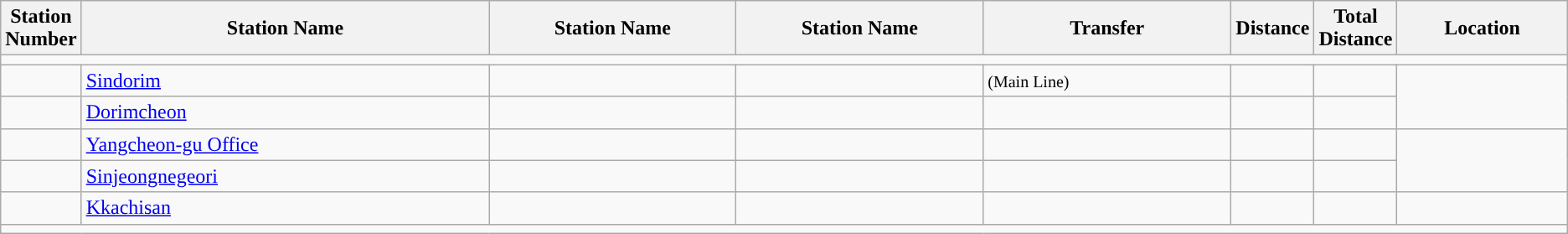<table class="wikitable">
<tr>
<th>Station<br>Number</th>
<th style="width:250pt;">Station Name<br></th>
<th style="width:150pt;">Station Name<br></th>
<th style="width:150pt;">Station Name<br></th>
<th style="width:150pt;">Transfer</th>
<th>Distance<br></th>
<th>Total<br>Distance</th>
<th>Location</th>
</tr>
<tr style="background:#">
<td colspan = "10"></td>
</tr>
<tr>
<td></td>
<td><a href='#'>Sindorim</a></td>
<td></td>
<td></td>
<td>  <small>(Main Line)</small></td>
<td></td>
<td></td>
<td rowspan="2" style="width:100pt;"></td>
</tr>
<tr>
<td></td>
<td><a href='#'>Dorimcheon</a></td>
<td></td>
<td></td>
<td></td>
<td></td>
<td></td>
</tr>
<tr>
<td></td>
<td><a href='#'>Yangcheon-gu Office</a></td>
<td></td>
<td></td>
<td></td>
<td></td>
<td></td>
<td rowspan = "2"></td>
</tr>
<tr>
<td></td>
<td><a href='#'>Sinjeongnegeori</a></td>
<td></td>
<td></td>
<td></td>
<td></td>
<td></td>
</tr>
<tr>
<td></td>
<td><a href='#'>Kkachisan</a></td>
<td></td>
<td></td>
<td></td>
<td></td>
<td></td>
<td></td>
</tr>
<tr style="background:#">
<td colspan = "10"></td>
</tr>
</table>
